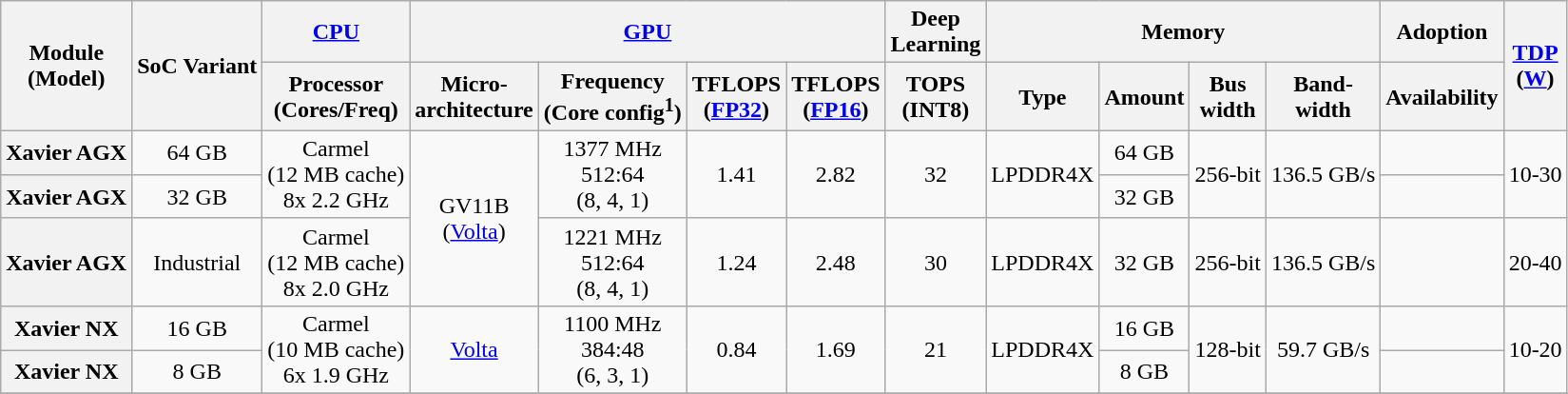<table class="wikitable" style="text-align:center;">
<tr>
<th rowspan="2">Module <br>(Model)</th>
<th rowspan="2">SoC Variant</th>
<th><a href='#'>CPU</a></th>
<th colspan="4"><a href='#'>GPU</a></th>
<th>Deep <br>Learning</th>
<th colspan="4">Memory</th>
<th>Adoption</th>
<th rowspan="2"><a href='#'>TDP</a> <br>(<a href='#'>W</a>)</th>
</tr>
<tr>
<th>Processor<br>(Cores/Freq)</th>
<th>Micro-<br>architecture</th>
<th>Frequency<br>(Core config<sup>1</sup>)</th>
<th>TFLOPS<br>(<a href='#'>FP32</a>)</th>
<th>TFLOPS<br>(<a href='#'>FP16</a>)</th>
<th>TOPS <br>(INT8)</th>
<th>Type</th>
<th>Amount</th>
<th>Bus<br>width</th>
<th>Band-<br>width</th>
<th>Availability</th>
</tr>
<tr>
<th>Xavier AGX</th>
<td>64 GB</td>
<td rowspan="2">Carmel <br>(12 MB cache)<br>8x 2.2 GHz</td>
<td rowspan="3">GV11B <br>(<a href='#'>Volta</a>)</td>
<td rowspan="2">1377 MHz <br>512:64 <br>(8, 4, 1)</td>
<td rowspan="2">1.41</td>
<td rowspan="2">2.82</td>
<td rowspan="2">32</td>
<td rowspan="2">LPDDR4X</td>
<td>64 GB</td>
<td rowspan="2">256-bit</td>
<td rowspan="2">136.5 GB/s</td>
<td></td>
<td rowspan="2">10-30</td>
</tr>
<tr>
<th>Xavier AGX</th>
<td>32 GB</td>
<td>32 GB</td>
<td></td>
</tr>
<tr>
<th>Xavier AGX</th>
<td>Industrial</td>
<td>Carmel <br>(12 MB cache)<br>8x 2.0 GHz</td>
<td>1221 MHz <br>512:64 <br>(8, 4, 1)</td>
<td>1.24</td>
<td>2.48</td>
<td>30</td>
<td>LPDDR4X</td>
<td>32 GB</td>
<td>256-bit</td>
<td>136.5 GB/s</td>
<td></td>
<td>20-40</td>
</tr>
<tr>
<th>Xavier NX</th>
<td>16 GB</td>
<td rowspan="2">Carmel <br>(10 MB cache)<br>6x 1.9 GHz</td>
<td rowspan="2"><a href='#'>Volta</a></td>
<td rowspan="2">1100 MHz <br>384:48 <br>(6, 3, 1)</td>
<td rowspan="2">0.84</td>
<td rowspan="2">1.69</td>
<td rowspan="2">21</td>
<td rowspan="2">LPDDR4X</td>
<td>16 GB</td>
<td rowspan="2">128-bit</td>
<td rowspan="2">59.7 GB/s</td>
<td></td>
<td rowspan="2">10-20</td>
</tr>
<tr>
<th>Xavier NX</th>
<td>8 GB</td>
<td>8 GB</td>
<td></td>
</tr>
<tr>
</tr>
</table>
